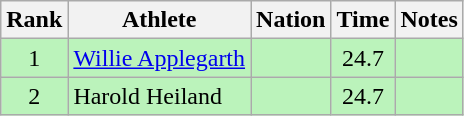<table class="wikitable sortable" style="text-align:center">
<tr>
<th>Rank</th>
<th>Athlete</th>
<th>Nation</th>
<th>Time</th>
<th>Notes</th>
</tr>
<tr bgcolor=bbf3bb>
<td>1</td>
<td align=left><a href='#'>Willie Applegarth</a></td>
<td align=left></td>
<td>24.7</td>
<td></td>
</tr>
<tr bgcolor=bbf3bb>
<td>2</td>
<td align=left>Harold Heiland</td>
<td align=left></td>
<td>24.7</td>
<td></td>
</tr>
</table>
